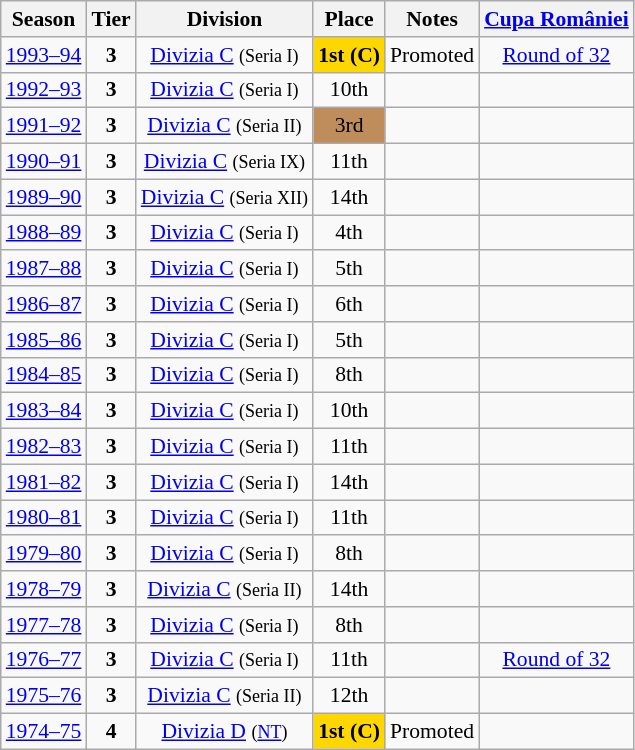<table class="wikitable" style="text-align:center; font-size:90%">
<tr>
<th>Season</th>
<th>Tier</th>
<th>Division</th>
<th>Place</th>
<th>Notes</th>
<th><a href='#'>Cupa României</a></th>
</tr>
<tr>
<td><a href='#'>1993–94</a></td>
<td><strong>3</strong></td>
<td><a href='#'>Divizia C</a> <small>(Seria I)</small></td>
<td align=center bgcolor=gold><strong>1st</strong> <strong>(C)</strong></td>
<td>Promoted</td>
<td><a href='#'>Round of 32</a></td>
</tr>
<tr>
<td><a href='#'>1992–93</a></td>
<td><strong>3</strong></td>
<td><a href='#'>Divizia C</a> <small>(Seria I)</small></td>
<td>10th</td>
<td></td>
<td></td>
</tr>
<tr>
<td><a href='#'>1991–92</a></td>
<td><strong>3</strong></td>
<td><a href='#'>Divizia C</a> <small>(Seria II)</small></td>
<td align=center bgcolor=#BF8D5B>3rd</td>
<td></td>
<td></td>
</tr>
<tr>
<td><a href='#'>1990–91</a></td>
<td><strong>3</strong></td>
<td><a href='#'>Divizia C</a> <small>(Seria IX)</small></td>
<td>11th</td>
<td></td>
<td></td>
</tr>
<tr>
<td><a href='#'>1989–90</a></td>
<td><strong>3</strong></td>
<td><a href='#'>Divizia C</a> <small>(Seria XII)</small></td>
<td>14th</td>
<td></td>
<td></td>
</tr>
<tr>
<td><a href='#'>1988–89</a></td>
<td><strong>3</strong></td>
<td><a href='#'>Divizia C</a> <small>(Seria I)</small></td>
<td>4th</td>
<td></td>
<td></td>
</tr>
<tr>
<td><a href='#'>1987–88</a></td>
<td><strong>3</strong></td>
<td><a href='#'>Divizia C</a> <small>(Seria I)</small></td>
<td>5th</td>
<td></td>
<td></td>
</tr>
<tr>
<td><a href='#'>1986–87</a></td>
<td><strong>3</strong></td>
<td><a href='#'>Divizia C</a> <small>(Seria I)</small></td>
<td>6th</td>
<td></td>
<td></td>
</tr>
<tr>
<td><a href='#'>1985–86</a></td>
<td><strong>3</strong></td>
<td><a href='#'>Divizia C</a> <small>(Seria I)</small></td>
<td>5th</td>
<td></td>
<td></td>
</tr>
<tr>
<td><a href='#'>1984–85</a></td>
<td><strong>3</strong></td>
<td><a href='#'>Divizia C</a> <small>(Seria I)</small></td>
<td>8th</td>
<td></td>
<td></td>
</tr>
<tr>
<td><a href='#'>1983–84</a></td>
<td><strong>3</strong></td>
<td><a href='#'>Divizia C</a> <small>(Seria I)</small></td>
<td>10th</td>
<td></td>
<td></td>
</tr>
<tr>
<td><a href='#'>1982–83</a></td>
<td><strong>3</strong></td>
<td><a href='#'>Divizia C</a> <small>(Seria I)</small></td>
<td>11th</td>
<td></td>
<td></td>
</tr>
<tr>
<td><a href='#'>1981–82</a></td>
<td><strong>3</strong></td>
<td><a href='#'>Divizia C</a> <small>(Seria I)</small></td>
<td>14th</td>
<td></td>
<td></td>
</tr>
<tr>
<td><a href='#'>1980–81</a></td>
<td><strong>3</strong></td>
<td><a href='#'>Divizia C</a> <small>(Seria I)</small></td>
<td>11th</td>
<td></td>
<td></td>
</tr>
<tr>
<td><a href='#'>1979–80</a></td>
<td><strong>3</strong></td>
<td><a href='#'>Divizia C</a> <small>(Seria I)</small></td>
<td>8th</td>
<td></td>
<td></td>
</tr>
<tr>
<td><a href='#'>1978–79</a></td>
<td><strong>3</strong></td>
<td><a href='#'>Divizia C</a> <small>(Seria II)</small></td>
<td>14th</td>
<td></td>
<td></td>
</tr>
<tr>
<td><a href='#'>1977–78</a></td>
<td><strong>3</strong></td>
<td><a href='#'>Divizia C</a> <small>(Seria I)</small></td>
<td>8th</td>
<td></td>
<td></td>
</tr>
<tr>
<td><a href='#'>1976–77</a></td>
<td><strong>3</strong></td>
<td><a href='#'>Divizia C</a> <small>(Seria I)</small></td>
<td>11th</td>
<td></td>
<td><a href='#'>Round of 32</a></td>
</tr>
<tr>
<td><a href='#'>1975–76</a></td>
<td><strong>3</strong></td>
<td><a href='#'>Divizia C</a> <small>(Seria II)</small></td>
<td>12th</td>
<td></td>
<td></td>
</tr>
<tr>
<td><a href='#'>1974–75</a></td>
<td><strong>4</strong></td>
<td><a href='#'>Divizia D</a> <small>(<a href='#'>NT</a>)</small></td>
<td align=center bgcolor=gold><strong>1st</strong> <strong>(C)</strong></td>
<td>Promoted</td>
<td></td>
</tr>
</table>
